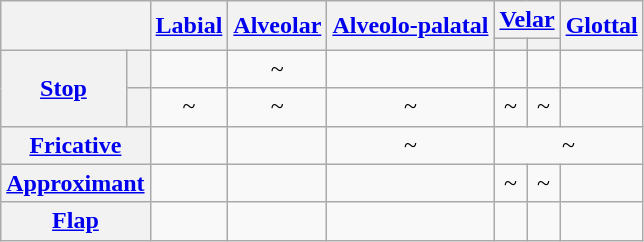<table class="wikitable" style="text-align: center;">
<tr>
<th colspan="2" rowspan="2"></th>
<th rowspan="2"><a href='#'>Labial</a></th>
<th rowspan="2"><a href='#'>Alveolar</a></th>
<th rowspan="2"><a href='#'>Alveolo-palatal</a></th>
<th colspan="2"><a href='#'>Velar</a></th>
<th rowspan="2"><a href='#'>Glottal</a></th>
</tr>
<tr>
<th></th>
<th></th>
</tr>
<tr>
<th rowspan="2"><a href='#'>Stop</a></th>
<th></th>
<td></td>
<td>~</td>
<td></td>
<td></td>
<td></td>
<td></td>
</tr>
<tr>
<th></th>
<td>~</td>
<td>~</td>
<td>~</td>
<td>~</td>
<td>~</td>
<td></td>
</tr>
<tr>
<th colspan="2"><a href='#'>Fricative</a></th>
<td></td>
<td></td>
<td>~</td>
<td colspan="3"> ~ </td>
</tr>
<tr>
<th colspan="2"><a href='#'>Approximant</a></th>
<td></td>
<td></td>
<td></td>
<td> ~ </td>
<td> ~ </td>
<td></td>
</tr>
<tr>
<th colspan="2"><a href='#'>Flap</a></th>
<td></td>
<td></td>
<td></td>
<td></td>
<td></td>
<td></td>
</tr>
</table>
